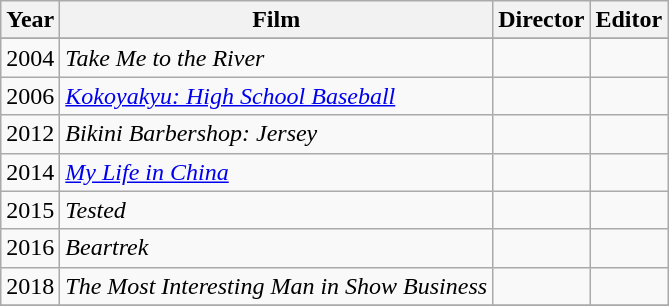<table class="wikitable sortable" style="text-align:left">
<tr>
<th>Year</th>
<th>Film</th>
<th>Director</th>
<th>Editor</th>
</tr>
<tr>
</tr>
<tr>
<td>2004</td>
<td><em>Take Me to the River</em></td>
<td></td>
<td></td>
</tr>
<tr>
<td>2006</td>
<td><em><a href='#'>Kokoyakyu: High School Baseball</a></em></td>
<td></td>
<td></td>
</tr>
<tr>
<td>2012</td>
<td><em>Bikini Barbershop: Jersey</em></td>
<td></td>
<td></td>
</tr>
<tr>
<td>2014</td>
<td><em><a href='#'>My Life in China</a></em></td>
<td></td>
<td></td>
</tr>
<tr>
<td>2015</td>
<td><em>Tested</em></td>
<td></td>
<td></td>
</tr>
<tr>
<td>2016</td>
<td><em>Beartrek</em></td>
<td></td>
<td></td>
</tr>
<tr>
<td>2018</td>
<td><em>The Most Interesting Man in Show Business</em></td>
<td></td>
<td></td>
</tr>
<tr>
</tr>
</table>
